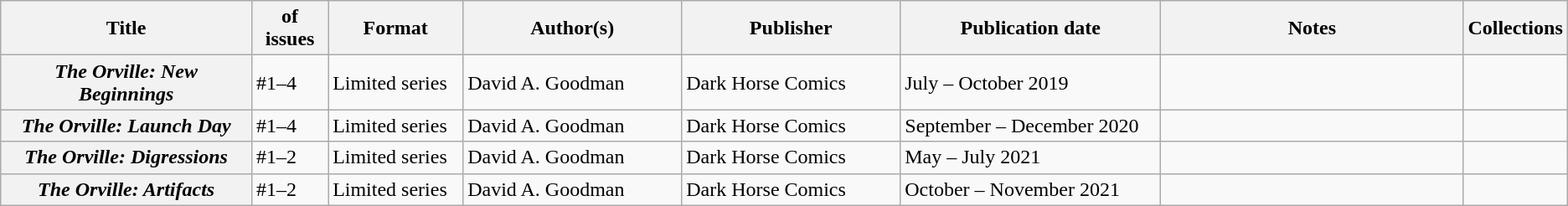<table class="wikitable">
<tr>
<th>Title</th>
<th style="width:40pt"> of issues</th>
<th style="width:75pt">Format</th>
<th style="width:125pt">Author(s)</th>
<th style="width:125pt">Publisher</th>
<th style="width:150pt">Publication date</th>
<th style="width:175pt">Notes</th>
<th>Collections</th>
</tr>
<tr>
<th><em>The Orville: New Beginnings</em></th>
<td>#1–4</td>
<td>Limited series</td>
<td>David A. Goodman</td>
<td>Dark Horse Comics</td>
<td>July – October 2019</td>
<td></td>
<td></td>
</tr>
<tr>
<th><em>The Orville: Launch Day</em></th>
<td>#1–4</td>
<td>Limited series</td>
<td>David A. Goodman</td>
<td>Dark Horse Comics</td>
<td>September – December 2020</td>
<td></td>
<td></td>
</tr>
<tr>
<th><em>The Orville: Digressions</em></th>
<td>#1–2</td>
<td>Limited series</td>
<td>David A. Goodman</td>
<td>Dark Horse Comics</td>
<td>May – July 2021</td>
<td></td>
<td></td>
</tr>
<tr>
<th><em>The Orville: Artifacts</em></th>
<td>#1–2</td>
<td>Limited series</td>
<td>David A. Goodman</td>
<td>Dark Horse Comics</td>
<td>October – November 2021</td>
<td></td>
<td></td>
</tr>
</table>
